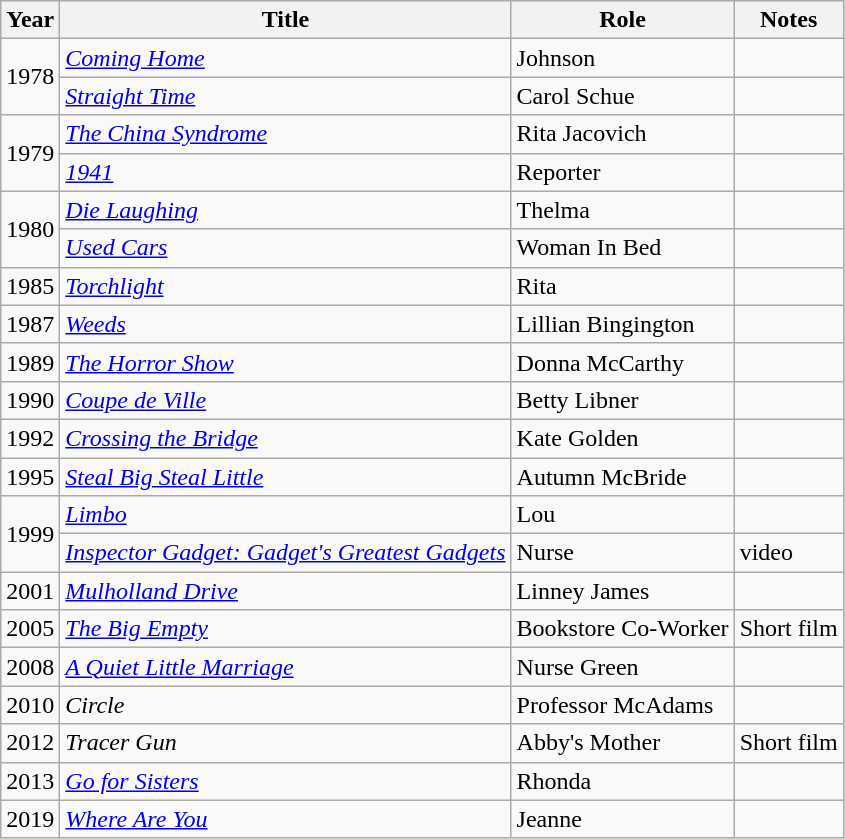<table class="wikitable sortable">
<tr>
<th>Year</th>
<th>Title</th>
<th>Role</th>
<th class="unsortable">Notes</th>
</tr>
<tr>
<td rowspan=2>1978</td>
<td><em><a href='#'>Coming Home</a></em></td>
<td>Johnson</td>
<td></td>
</tr>
<tr>
<td><em><a href='#'>Straight Time</a></em></td>
<td>Carol Schue</td>
<td></td>
</tr>
<tr>
<td rowspan=2>1979</td>
<td><em><a href='#'>The China Syndrome</a></em></td>
<td>Rita Jacovich</td>
<td></td>
</tr>
<tr>
<td><em><a href='#'>1941</a></em></td>
<td>Reporter</td>
<td></td>
</tr>
<tr>
<td rowspan=2>1980</td>
<td><em><a href='#'>Die Laughing</a></em></td>
<td>Thelma</td>
<td></td>
</tr>
<tr>
<td><em><a href='#'>Used Cars</a></em></td>
<td>Woman In Bed</td>
<td></td>
</tr>
<tr>
<td>1985</td>
<td><em><a href='#'>Torchlight</a></em></td>
<td>Rita</td>
<td></td>
</tr>
<tr>
<td>1987</td>
<td><em><a href='#'>Weeds</a></em></td>
<td>Lillian Bingington</td>
<td></td>
</tr>
<tr>
<td>1989</td>
<td><em><a href='#'>The Horror Show</a></em></td>
<td>Donna McCarthy</td>
<td></td>
</tr>
<tr>
<td>1990</td>
<td><em><a href='#'>Coupe de Ville</a></em></td>
<td>Betty Libner</td>
<td></td>
</tr>
<tr>
<td>1992</td>
<td><em><a href='#'>Crossing the Bridge</a></em></td>
<td>Kate Golden</td>
<td></td>
</tr>
<tr>
<td>1995</td>
<td><em><a href='#'>Steal Big Steal Little</a></em></td>
<td>Autumn McBride</td>
<td></td>
</tr>
<tr>
<td rowspan=2>1999</td>
<td><em><a href='#'>Limbo</a></em></td>
<td>Lou</td>
<td></td>
</tr>
<tr>
<td><em><a href='#'>Inspector Gadget: Gadget's Greatest Gadgets</a></em></td>
<td>Nurse</td>
<td>video</td>
</tr>
<tr>
<td>2001</td>
<td><em><a href='#'>Mulholland Drive</a></em></td>
<td>Linney James</td>
<td></td>
</tr>
<tr>
<td>2005</td>
<td><em><a href='#'>The Big Empty</a></em></td>
<td>Bookstore Co-Worker</td>
<td>Short film</td>
</tr>
<tr>
<td>2008</td>
<td><em><a href='#'>A Quiet Little Marriage</a></em></td>
<td>Nurse Green</td>
<td></td>
</tr>
<tr>
<td>2010</td>
<td><em>Circle</em></td>
<td>Professor McAdams</td>
<td></td>
</tr>
<tr>
<td>2012</td>
<td><em>Tracer Gun</em></td>
<td>Abby's Mother</td>
<td>Short film</td>
</tr>
<tr>
<td>2013</td>
<td><em><a href='#'>Go for Sisters</a></em></td>
<td>Rhonda</td>
<td></td>
</tr>
<tr>
<td>2019</td>
<td><em><a href='#'>Where Are You</a></em></td>
<td>Jeanne</td>
<td></td>
</tr>
</table>
